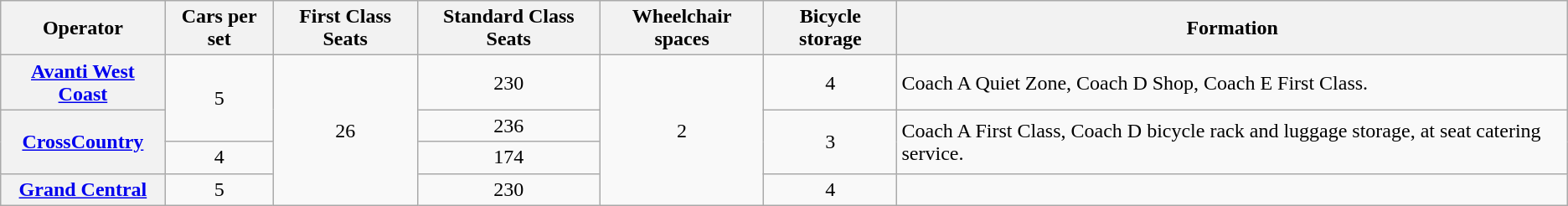<table class="wikitable">
<tr>
<th>Operator</th>
<th>Cars per set</th>
<th>First Class Seats</th>
<th>Standard Class Seats</th>
<th>Wheelchair spaces</th>
<th>Bicycle storage</th>
<th>Formation</th>
</tr>
<tr>
<th><a href='#'>Avanti West Coast</a></th>
<td rowspan=2 align=center>5</td>
<td rowspan="4" align="center">26</td>
<td align=center>230</td>
<td rowspan="4" align="center">2</td>
<td align=center>4</td>
<td>Coach A Quiet Zone, Coach D Shop, Coach E First Class.</td>
</tr>
<tr>
<th rowspan=2 align=center><a href='#'>CrossCountry</a></th>
<td align=center>236</td>
<td rowspan="2" align="center">3</td>
<td rowspan="2">Coach A First Class, Coach D bicycle rack and luggage storage, at seat catering service.</td>
</tr>
<tr>
<td align=center>4</td>
<td align=center>174</td>
</tr>
<tr>
<th><a href='#'>Grand Central</a></th>
<td align=center>5</td>
<td align=center>230</td>
<td align=center>4</td>
<td></td>
</tr>
</table>
